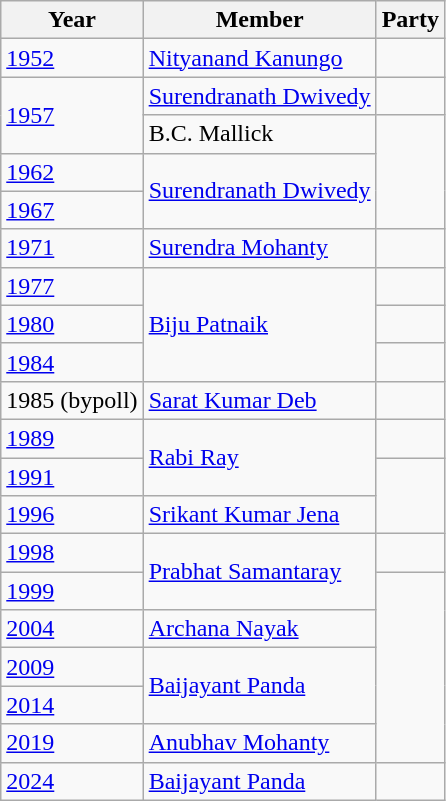<table class="wikitable sortable">
<tr>
<th>Year</th>
<th>Member</th>
<th colspan="2">Party</th>
</tr>
<tr>
<td><a href='#'>1952</a></td>
<td><a href='#'>Nityanand Kanungo</a></td>
<td></td>
</tr>
<tr>
<td rowspan="2"><a href='#'>1957</a></td>
<td><a href='#'>Surendranath Dwivedy</a></td>
<td></td>
</tr>
<tr>
<td>B.C. Mallick</td>
</tr>
<tr>
<td><a href='#'>1962</a></td>
<td rowspan="2"><a href='#'>Surendranath Dwivedy</a></td>
</tr>
<tr>
<td><a href='#'>1967</a></td>
</tr>
<tr>
<td><a href='#'>1971</a></td>
<td><a href='#'>Surendra Mohanty</a></td>
<td></td>
</tr>
<tr>
<td><a href='#'>1977</a></td>
<td rowspan="3"><a href='#'>Biju Patnaik</a></td>
<td></td>
</tr>
<tr>
<td><a href='#'>1980</a></td>
<td></td>
</tr>
<tr>
<td><a href='#'>1984</a></td>
<td></td>
</tr>
<tr>
<td>1985 (bypoll)</td>
<td><a href='#'>Sarat Kumar Deb</a></td>
</tr>
<tr>
<td><a href='#'>1989</a></td>
<td rowspan="2"><a href='#'>Rabi Ray</a></td>
<td></td>
</tr>
<tr>
<td><a href='#'>1991</a></td>
</tr>
<tr>
<td><a href='#'>1996</a></td>
<td><a href='#'>Srikant Kumar Jena</a></td>
</tr>
<tr>
<td><a href='#'>1998</a></td>
<td rowspan="2"><a href='#'>Prabhat Samantaray</a></td>
<td></td>
</tr>
<tr>
<td><a href='#'>1999</a></td>
</tr>
<tr>
<td><a href='#'>2004</a></td>
<td><a href='#'>Archana Nayak</a></td>
</tr>
<tr>
<td><a href='#'>2009</a></td>
<td rowspan="2"><a href='#'>Baijayant Panda</a></td>
</tr>
<tr>
<td><a href='#'>2014</a></td>
</tr>
<tr>
<td><a href='#'>2019</a></td>
<td><a href='#'>Anubhav Mohanty</a></td>
</tr>
<tr>
<td><a href='#'>2024</a></td>
<td><a href='#'>Baijayant Panda</a></td>
<td></td>
</tr>
</table>
